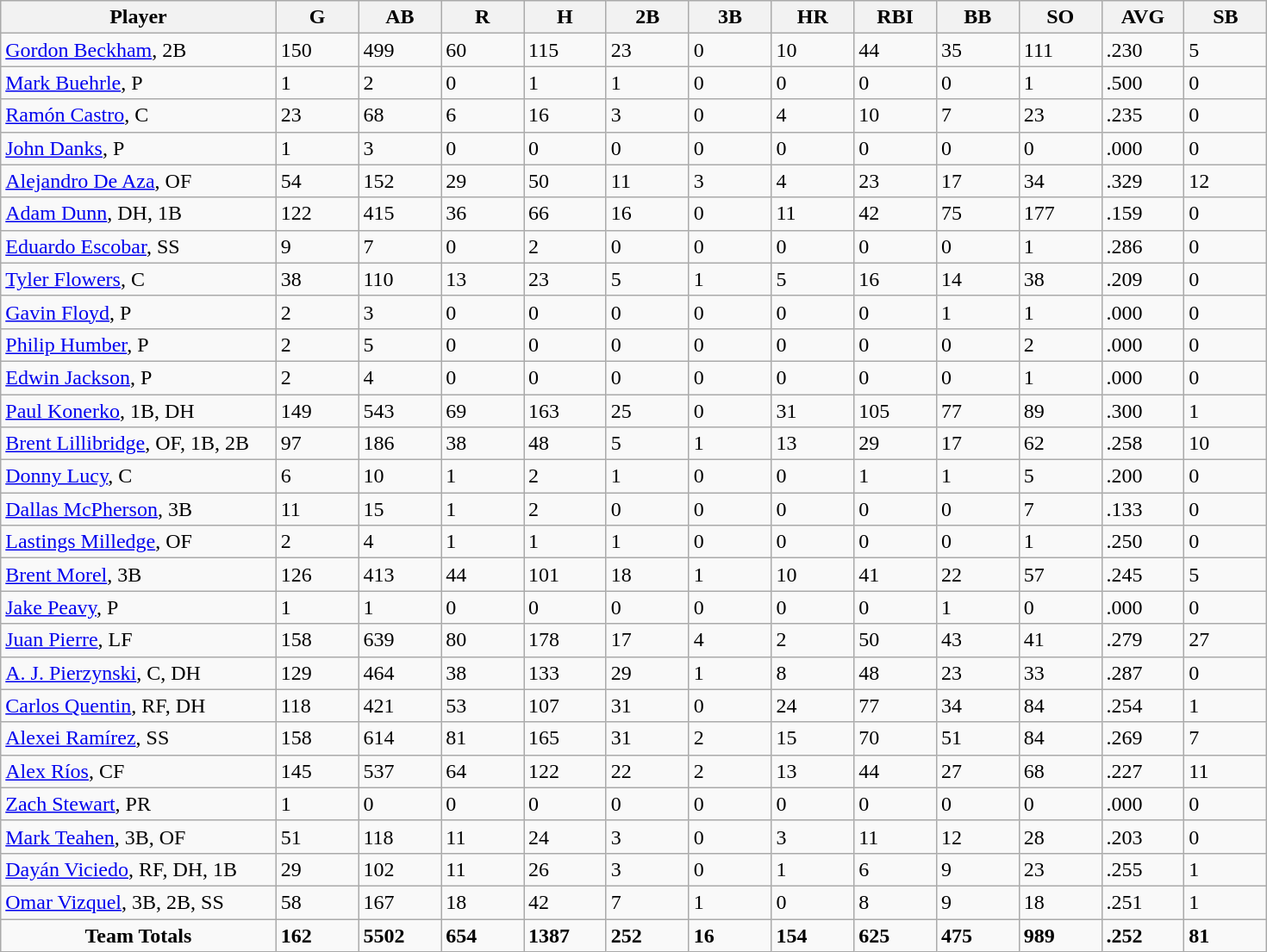<table class="wikitable sortable">
<tr>
<th bgcolor="#DDDDFF" width="20%">Player</th>
<th bgcolor="#DDDDFF" width="6%">G</th>
<th bgcolor="#DDDDFF" width="6%">AB</th>
<th bgcolor="#DDDDFF" width="6%">R</th>
<th bgcolor="#DDDDFF" width="6%">H</th>
<th bgcolor="#DDDDFF" width="6%">2B</th>
<th bgcolor="#DDDDFF" width="6%">3B</th>
<th bgcolor="#DDDDFF" width="6%">HR</th>
<th bgcolor="#DDDDFF" width="6%">RBI</th>
<th bgcolor="#DDDDFF" width="6%">BB</th>
<th bgcolor="#DDDDFF" width="6%">SO</th>
<th bgcolor="#DDDDFF" width="6%">AVG</th>
<th bgcolor="#DDDDFF" width="6%">SB</th>
</tr>
<tr>
<td><a href='#'>Gordon Beckham</a>, 2B</td>
<td>150</td>
<td>499</td>
<td>60</td>
<td>115</td>
<td>23</td>
<td>0</td>
<td>10</td>
<td>44</td>
<td>35</td>
<td>111</td>
<td>.230</td>
<td>5</td>
</tr>
<tr>
<td><a href='#'>Mark Buehrle</a>, P</td>
<td>1</td>
<td>2</td>
<td>0</td>
<td>1</td>
<td>1</td>
<td>0</td>
<td>0</td>
<td>0</td>
<td>0</td>
<td>1</td>
<td>.500</td>
<td>0</td>
</tr>
<tr>
<td><a href='#'>Ramón Castro</a>, C</td>
<td>23</td>
<td>68</td>
<td>6</td>
<td>16</td>
<td>3</td>
<td>0</td>
<td>4</td>
<td>10</td>
<td>7</td>
<td>23</td>
<td>.235</td>
<td>0</td>
</tr>
<tr>
<td><a href='#'>John Danks</a>, P</td>
<td>1</td>
<td>3</td>
<td>0</td>
<td>0</td>
<td>0</td>
<td>0</td>
<td>0</td>
<td>0</td>
<td>0</td>
<td>0</td>
<td>.000</td>
<td>0</td>
</tr>
<tr>
<td><a href='#'>Alejandro De Aza</a>, OF</td>
<td>54</td>
<td>152</td>
<td>29</td>
<td>50</td>
<td>11</td>
<td>3</td>
<td>4</td>
<td>23</td>
<td>17</td>
<td>34</td>
<td>.329</td>
<td>12</td>
</tr>
<tr>
<td><a href='#'>Adam Dunn</a>, DH, 1B</td>
<td>122</td>
<td>415</td>
<td>36</td>
<td>66</td>
<td>16</td>
<td>0</td>
<td>11</td>
<td>42</td>
<td>75</td>
<td>177</td>
<td>.159</td>
<td>0</td>
</tr>
<tr>
<td><a href='#'>Eduardo Escobar</a>, SS</td>
<td>9</td>
<td>7</td>
<td>0</td>
<td>2</td>
<td>0</td>
<td>0</td>
<td>0</td>
<td>0</td>
<td>0</td>
<td>1</td>
<td>.286</td>
<td>0</td>
</tr>
<tr>
<td><a href='#'>Tyler Flowers</a>, C</td>
<td>38</td>
<td>110</td>
<td>13</td>
<td>23</td>
<td>5</td>
<td>1</td>
<td>5</td>
<td>16</td>
<td>14</td>
<td>38</td>
<td>.209</td>
<td>0</td>
</tr>
<tr>
<td><a href='#'>Gavin Floyd</a>, P</td>
<td>2</td>
<td>3</td>
<td>0</td>
<td>0</td>
<td>0</td>
<td>0</td>
<td>0</td>
<td>0</td>
<td>1</td>
<td>1</td>
<td>.000</td>
<td>0</td>
</tr>
<tr>
<td><a href='#'>Philip Humber</a>, P</td>
<td>2</td>
<td>5</td>
<td>0</td>
<td>0</td>
<td>0</td>
<td>0</td>
<td>0</td>
<td>0</td>
<td>0</td>
<td>2</td>
<td>.000</td>
<td>0</td>
</tr>
<tr>
<td><a href='#'>Edwin Jackson</a>, P</td>
<td>2</td>
<td>4</td>
<td>0</td>
<td>0</td>
<td>0</td>
<td>0</td>
<td>0</td>
<td>0</td>
<td>0</td>
<td>1</td>
<td>.000</td>
<td>0</td>
</tr>
<tr>
<td><a href='#'>Paul Konerko</a>, 1B, DH</td>
<td>149</td>
<td>543</td>
<td>69</td>
<td>163</td>
<td>25</td>
<td>0</td>
<td>31</td>
<td>105</td>
<td>77</td>
<td>89</td>
<td>.300</td>
<td>1</td>
</tr>
<tr>
<td><a href='#'>Brent Lillibridge</a>, OF, 1B, 2B</td>
<td>97</td>
<td>186</td>
<td>38</td>
<td>48</td>
<td>5</td>
<td>1</td>
<td>13</td>
<td>29</td>
<td>17</td>
<td>62</td>
<td>.258</td>
<td>10</td>
</tr>
<tr>
<td><a href='#'>Donny Lucy</a>, C</td>
<td>6</td>
<td>10</td>
<td>1</td>
<td>2</td>
<td>1</td>
<td>0</td>
<td>0</td>
<td>1</td>
<td>1</td>
<td>5</td>
<td>.200</td>
<td>0</td>
</tr>
<tr>
<td><a href='#'>Dallas McPherson</a>, 3B</td>
<td>11</td>
<td>15</td>
<td>1</td>
<td>2</td>
<td>0</td>
<td>0</td>
<td>0</td>
<td>0</td>
<td>0</td>
<td>7</td>
<td>.133</td>
<td>0</td>
</tr>
<tr>
<td><a href='#'>Lastings Milledge</a>, OF</td>
<td>2</td>
<td>4</td>
<td>1</td>
<td>1</td>
<td>1</td>
<td>0</td>
<td>0</td>
<td>0</td>
<td>0</td>
<td>1</td>
<td>.250</td>
<td>0</td>
</tr>
<tr>
<td><a href='#'>Brent Morel</a>, 3B</td>
<td>126</td>
<td>413</td>
<td>44</td>
<td>101</td>
<td>18</td>
<td>1</td>
<td>10</td>
<td>41</td>
<td>22</td>
<td>57</td>
<td>.245</td>
<td>5</td>
</tr>
<tr>
<td><a href='#'>Jake Peavy</a>, P</td>
<td>1</td>
<td>1</td>
<td>0</td>
<td>0</td>
<td>0</td>
<td>0</td>
<td>0</td>
<td>0</td>
<td>1</td>
<td>0</td>
<td>.000</td>
<td>0</td>
</tr>
<tr>
<td><a href='#'>Juan Pierre</a>, LF</td>
<td>158</td>
<td>639</td>
<td>80</td>
<td>178</td>
<td>17</td>
<td>4</td>
<td>2</td>
<td>50</td>
<td>43</td>
<td>41</td>
<td>.279</td>
<td>27</td>
</tr>
<tr>
<td><a href='#'>A. J. Pierzynski</a>, C, DH</td>
<td>129</td>
<td>464</td>
<td>38</td>
<td>133</td>
<td>29</td>
<td>1</td>
<td>8</td>
<td>48</td>
<td>23</td>
<td>33</td>
<td>.287</td>
<td>0</td>
</tr>
<tr>
<td><a href='#'>Carlos Quentin</a>, RF, DH</td>
<td>118</td>
<td>421</td>
<td>53</td>
<td>107</td>
<td>31</td>
<td>0</td>
<td>24</td>
<td>77</td>
<td>34</td>
<td>84</td>
<td>.254</td>
<td>1</td>
</tr>
<tr>
<td><a href='#'>Alexei Ramírez</a>, SS</td>
<td>158</td>
<td>614</td>
<td>81</td>
<td>165</td>
<td>31</td>
<td>2</td>
<td>15</td>
<td>70</td>
<td>51</td>
<td>84</td>
<td>.269</td>
<td>7</td>
</tr>
<tr>
<td><a href='#'>Alex Ríos</a>, CF</td>
<td>145</td>
<td>537</td>
<td>64</td>
<td>122</td>
<td>22</td>
<td>2</td>
<td>13</td>
<td>44</td>
<td>27</td>
<td>68</td>
<td>.227</td>
<td>11</td>
</tr>
<tr>
<td><a href='#'>Zach Stewart</a>, PR</td>
<td>1</td>
<td>0</td>
<td>0</td>
<td>0</td>
<td>0</td>
<td>0</td>
<td>0</td>
<td>0</td>
<td>0</td>
<td>0</td>
<td>.000</td>
<td>0</td>
</tr>
<tr>
<td><a href='#'>Mark Teahen</a>, 3B, OF</td>
<td>51</td>
<td>118</td>
<td>11</td>
<td>24</td>
<td>3</td>
<td>0</td>
<td>3</td>
<td>11</td>
<td>12</td>
<td>28</td>
<td>.203</td>
<td>0</td>
</tr>
<tr>
<td><a href='#'>Dayán Viciedo</a>, RF, DH, 1B</td>
<td>29</td>
<td>102</td>
<td>11</td>
<td>26</td>
<td>3</td>
<td>0</td>
<td>1</td>
<td>6</td>
<td>9</td>
<td>23</td>
<td>.255</td>
<td>1</td>
</tr>
<tr>
<td><a href='#'>Omar Vizquel</a>, 3B, 2B, SS</td>
<td>58</td>
<td>167</td>
<td>18</td>
<td>42</td>
<td>7</td>
<td>1</td>
<td>0</td>
<td>8</td>
<td>9</td>
<td>18</td>
<td>.251</td>
<td>1</td>
</tr>
<tr class="sortbottom">
<td style="text-align:center"><strong>Team Totals</strong></td>
<td><strong>162</strong></td>
<td><strong>5502</strong></td>
<td><strong>654</strong></td>
<td><strong>1387</strong></td>
<td><strong>252</strong></td>
<td><strong>16</strong></td>
<td><strong>154</strong></td>
<td><strong>625</strong></td>
<td><strong>475</strong></td>
<td><strong>989</strong></td>
<td><strong>.252</strong></td>
<td><strong>81</strong></td>
</tr>
</table>
